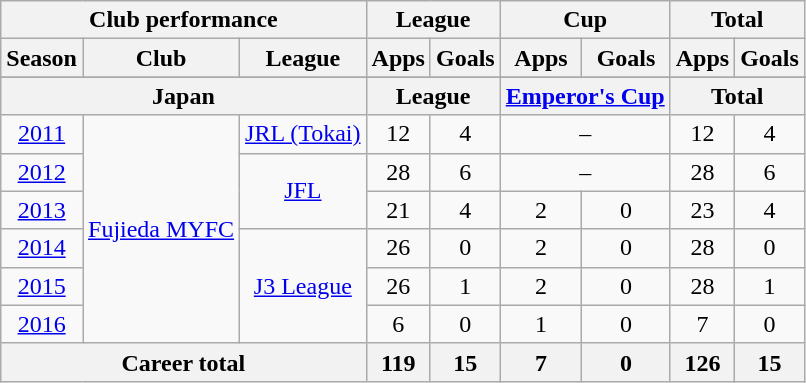<table class="wikitable" style="text-align:center">
<tr>
<th colspan=3>Club performance</th>
<th colspan=2>League</th>
<th colspan=2>Cup</th>
<th colspan=2>Total</th>
</tr>
<tr>
<th>Season</th>
<th>Club</th>
<th>League</th>
<th>Apps</th>
<th>Goals</th>
<th>Apps</th>
<th>Goals</th>
<th>Apps</th>
<th>Goals</th>
</tr>
<tr>
</tr>
<tr>
<th colspan=3>Japan</th>
<th colspan=2>League</th>
<th colspan=2><a href='#'>Emperor's Cup</a></th>
<th colspan=2>Total</th>
</tr>
<tr>
<td><a href='#'>2011</a></td>
<td rowspan="6"><a href='#'>Fujieda MYFC</a></td>
<td><a href='#'>JRL (Tokai)</a></td>
<td>12</td>
<td>4</td>
<td colspan="2">–</td>
<td>12</td>
<td>4</td>
</tr>
<tr>
<td><a href='#'>2012</a></td>
<td rowspan="2"><a href='#'>JFL</a></td>
<td>28</td>
<td>6</td>
<td colspan="2">–</td>
<td>28</td>
<td>6</td>
</tr>
<tr>
<td><a href='#'>2013</a></td>
<td>21</td>
<td>4</td>
<td>2</td>
<td>0</td>
<td>23</td>
<td>4</td>
</tr>
<tr>
<td><a href='#'>2014</a></td>
<td rowspan="3"><a href='#'>J3 League</a></td>
<td>26</td>
<td>0</td>
<td>2</td>
<td>0</td>
<td>28</td>
<td>0</td>
</tr>
<tr>
<td><a href='#'>2015</a></td>
<td>26</td>
<td>1</td>
<td>2</td>
<td>0</td>
<td>28</td>
<td>1</td>
</tr>
<tr>
<td><a href='#'>2016</a></td>
<td>6</td>
<td>0</td>
<td>1</td>
<td>0</td>
<td>7</td>
<td>0</td>
</tr>
<tr>
<th colspan=3>Career total</th>
<th>119</th>
<th>15</th>
<th>7</th>
<th>0</th>
<th>126</th>
<th>15</th>
</tr>
</table>
